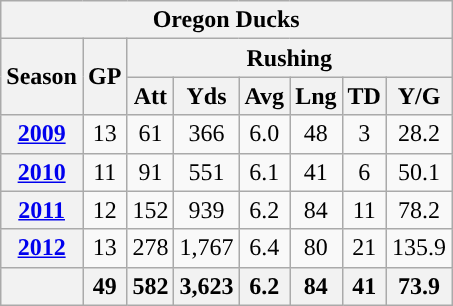<table class="wikitable" style="text-align: center;">
<tr>
<th colspan="13">Oregon Ducks</th>
</tr>
<tr>
<th rowspan="2">Season</th>
<th rowspan="2">GP</th>
<th colspan="6">Rushing</th>
</tr>
<tr>
<th>Att</th>
<th>Yds</th>
<th>Avg</th>
<th>Lng</th>
<th>TD</th>
<th>Y/G</th>
</tr>
<tr>
<th><a href='#'>2009</a></th>
<td>13</td>
<td>61</td>
<td>366</td>
<td>6.0</td>
<td>48</td>
<td>3</td>
<td>28.2</td>
</tr>
<tr>
<th><a href='#'>2010</a></th>
<td>11</td>
<td>91</td>
<td>551</td>
<td>6.1</td>
<td>41</td>
<td>6</td>
<td>50.1</td>
</tr>
<tr>
<th><a href='#'>2011</a></th>
<td>12</td>
<td>152</td>
<td>939</td>
<td>6.2</td>
<td>84</td>
<td>11</td>
<td>78.2</td>
</tr>
<tr>
<th><a href='#'>2012</a></th>
<td>13</td>
<td>278</td>
<td>1,767</td>
<td>6.4</td>
<td>80</td>
<td>21</td>
<td>135.9</td>
</tr>
<tr>
<th></th>
<th>49</th>
<th>582</th>
<th>3,623</th>
<th>6.2</th>
<th>84</th>
<th>41</th>
<th>73.9</th>
</tr>
</table>
